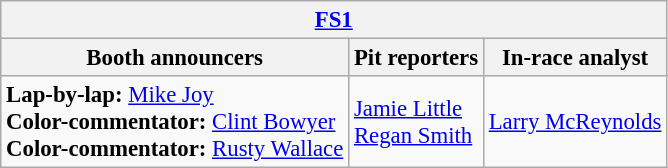<table class="wikitable" style="font-size: 95%">
<tr>
<th colspan="3"><a href='#'>FS1</a></th>
</tr>
<tr>
<th>Booth announcers</th>
<th>Pit reporters</th>
<th>In-race analyst</th>
</tr>
<tr>
<td><strong>Lap-by-lap:</strong> <a href='#'>Mike Joy</a><br><strong>Color-commentator:</strong> <a href='#'>Clint Bowyer</a><br><strong>Color-commentator:</strong> <a href='#'>Rusty Wallace</a></td>
<td><a href='#'>Jamie Little</a><br><a href='#'>Regan Smith</a></td>
<td><a href='#'>Larry McReynolds</a></td>
</tr>
</table>
